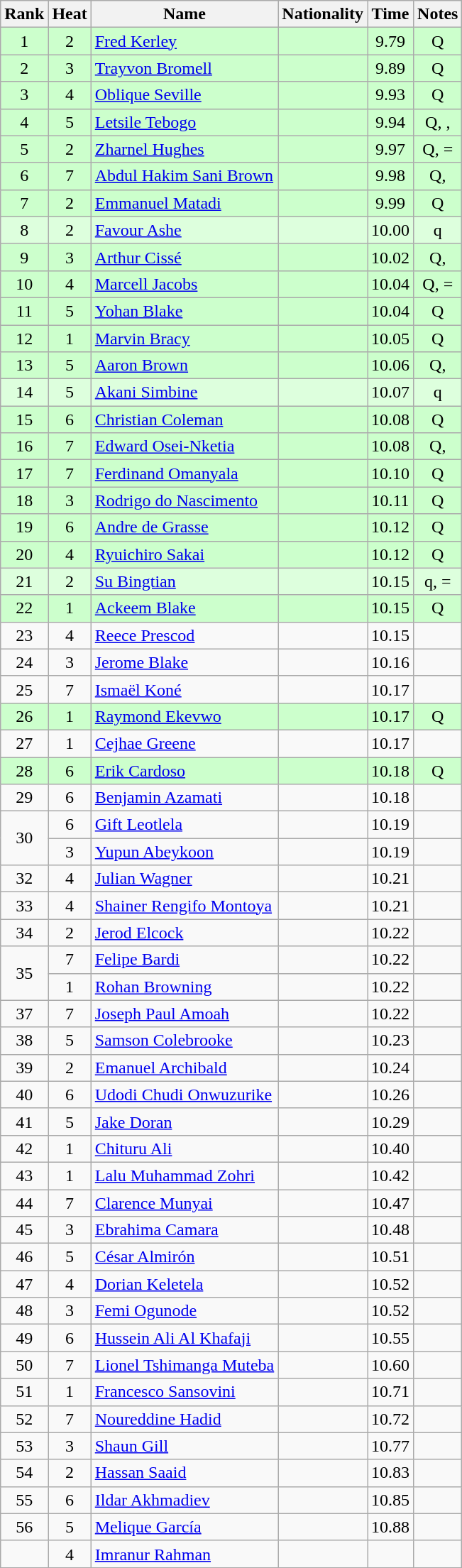<table class="wikitable sortable" style="text-align:center">
<tr>
<th>Rank</th>
<th>Heat</th>
<th>Name</th>
<th>Nationality</th>
<th>Time</th>
<th>Notes</th>
</tr>
<tr bgcolor=ccffcc>
<td>1</td>
<td>2</td>
<td align=left><a href='#'>Fred Kerley</a></td>
<td align=left></td>
<td>9.79</td>
<td>Q</td>
</tr>
<tr bgcolor=ccffcc>
<td>2</td>
<td>3</td>
<td align=left><a href='#'>Trayvon Bromell</a></td>
<td align=left></td>
<td>9.89</td>
<td>Q</td>
</tr>
<tr bgcolor=ccffcc>
<td>3</td>
<td>4</td>
<td align=left><a href='#'>Oblique Seville</a></td>
<td align=left></td>
<td>9.93</td>
<td>Q</td>
</tr>
<tr bgcolor=ccffcc>
<td>4</td>
<td>5</td>
<td align=left><a href='#'>Letsile Tebogo</a></td>
<td align=left></td>
<td>9.94</td>
<td>Q, , </td>
</tr>
<tr bgcolor=ccffcc>
<td>5</td>
<td>2</td>
<td align=left><a href='#'>Zharnel Hughes</a></td>
<td align=left></td>
<td>9.97</td>
<td>Q, =</td>
</tr>
<tr bgcolor=ccffcc>
<td>6</td>
<td>7</td>
<td align=left><a href='#'>Abdul Hakim Sani Brown</a></td>
<td align=left></td>
<td>9.98</td>
<td>Q, </td>
</tr>
<tr bgcolor=ccffcc>
<td>7</td>
<td>2</td>
<td align=left><a href='#'>Emmanuel Matadi</a></td>
<td align=left></td>
<td>9.99</td>
<td>Q</td>
</tr>
<tr bgcolor=ddffdd>
<td>8</td>
<td>2</td>
<td align=left><a href='#'>Favour Ashe</a></td>
<td align=left></td>
<td>10.00</td>
<td>q</td>
</tr>
<tr bgcolor=ccffcc>
<td>9</td>
<td>3</td>
<td align=left><a href='#'>Arthur Cissé</a></td>
<td align=left></td>
<td>10.02</td>
<td>Q, </td>
</tr>
<tr bgcolor=ccffcc>
<td>10</td>
<td>4</td>
<td align=left><a href='#'>Marcell Jacobs</a></td>
<td align=left></td>
<td>10.04 </td>
<td>Q, =</td>
</tr>
<tr bgcolor=ccffcc>
<td>11</td>
<td>5</td>
<td align=left><a href='#'>Yohan Blake</a></td>
<td align=left></td>
<td>10.04 </td>
<td>Q</td>
</tr>
<tr bgcolor=ccffcc>
<td>12</td>
<td>1</td>
<td align=left><a href='#'>Marvin Bracy</a></td>
<td align=left></td>
<td>10.05</td>
<td>Q</td>
</tr>
<tr bgcolor=ccffcc>
<td>13</td>
<td>5</td>
<td align=left><a href='#'>Aaron Brown</a></td>
<td align=left></td>
<td>10.06</td>
<td>Q, </td>
</tr>
<tr bgcolor=ddffdd>
<td>14</td>
<td>5</td>
<td align=left><a href='#'>Akani Simbine</a></td>
<td align=left></td>
<td>10.07</td>
<td>q</td>
</tr>
<tr bgcolor=ccffcc>
<td>15</td>
<td>6</td>
<td align=left><a href='#'>Christian Coleman</a></td>
<td align=left></td>
<td>10.08 </td>
<td>Q</td>
</tr>
<tr bgcolor=ccffcc>
<td>16</td>
<td>7</td>
<td align=left><a href='#'>Edward Osei-Nketia</a></td>
<td align=left></td>
<td>10.08 </td>
<td>Q, </td>
</tr>
<tr bgcolor=ccffcc>
<td>17</td>
<td>7</td>
<td align=left><a href='#'>Ferdinand Omanyala</a></td>
<td align=left></td>
<td>10.10</td>
<td>Q</td>
</tr>
<tr bgcolor=ccffcc>
<td>18</td>
<td>3</td>
<td align=left><a href='#'>Rodrigo do Nascimento</a></td>
<td align=left></td>
<td>10.11</td>
<td>Q</td>
</tr>
<tr bgcolor=ccffcc>
<td>19</td>
<td>6</td>
<td align=left><a href='#'>Andre de Grasse</a></td>
<td align=left></td>
<td>10.12 </td>
<td>Q</td>
</tr>
<tr bgcolor=ccffcc>
<td>20</td>
<td>4</td>
<td align=left><a href='#'>Ryuichiro Sakai</a></td>
<td align=left></td>
<td>10.12 </td>
<td>Q</td>
</tr>
<tr bgcolor=ddffdd>
<td>21</td>
<td>2</td>
<td align=left><a href='#'>Su Bingtian</a></td>
<td align=left></td>
<td>10.15 </td>
<td>q, =</td>
</tr>
<tr bgcolor=ccffcc>
<td>22</td>
<td>1</td>
<td align=left><a href='#'>Ackeem Blake</a></td>
<td align=left></td>
<td>10.15 </td>
<td>Q</td>
</tr>
<tr>
<td>23</td>
<td>4</td>
<td align=left><a href='#'>Reece Prescod</a></td>
<td align=left></td>
<td>10.15 </td>
<td></td>
</tr>
<tr>
<td>24</td>
<td>3</td>
<td align=left><a href='#'>Jerome Blake</a></td>
<td align=left></td>
<td>10.16</td>
<td></td>
</tr>
<tr>
<td>25</td>
<td>7</td>
<td align=left><a href='#'>Ismaël Koné</a></td>
<td align=left></td>
<td>10.17 </td>
<td></td>
</tr>
<tr bgcolor=ccffcc>
<td>26</td>
<td>1</td>
<td align=left><a href='#'>Raymond Ekevwo</a></td>
<td align=left></td>
<td>10.17 </td>
<td>Q</td>
</tr>
<tr>
<td>27</td>
<td>1</td>
<td align=left><a href='#'>Cejhae Greene</a></td>
<td align=left></td>
<td>10.17 </td>
<td></td>
</tr>
<tr bgcolor=ccffcc>
<td>28</td>
<td>6</td>
<td align=left><a href='#'>Erik Cardoso</a></td>
<td align=left></td>
<td>10.18 </td>
<td>Q</td>
</tr>
<tr>
<td>29</td>
<td>6</td>
<td align=left><a href='#'>Benjamin Azamati</a></td>
<td align=left></td>
<td>10.18 </td>
<td></td>
</tr>
<tr>
<td rowspan=2>30</td>
<td>6</td>
<td align=left><a href='#'>Gift Leotlela</a></td>
<td align=left></td>
<td>10.19 </td>
<td></td>
</tr>
<tr>
<td>3</td>
<td align=left><a href='#'>Yupun Abeykoon</a></td>
<td align=left></td>
<td>10.19 </td>
<td></td>
</tr>
<tr>
<td>32</td>
<td>4</td>
<td align=left><a href='#'>Julian Wagner</a></td>
<td align=left></td>
<td>10.21 </td>
<td></td>
</tr>
<tr>
<td>33</td>
<td>4</td>
<td align=left><a href='#'>Shainer Rengifo Montoya</a></td>
<td align=left></td>
<td>10.21 </td>
<td></td>
</tr>
<tr>
<td>34</td>
<td>2</td>
<td align=left><a href='#'>Jerod Elcock</a></td>
<td align=left></td>
<td>10.22 </td>
<td></td>
</tr>
<tr>
<td rowspan=2>35</td>
<td>7</td>
<td align=left><a href='#'>Felipe Bardi</a></td>
<td align=left></td>
<td>10.22 </td>
<td></td>
</tr>
<tr>
<td>1</td>
<td align=left><a href='#'>Rohan Browning</a></td>
<td align=left></td>
<td>10.22 </td>
<td></td>
</tr>
<tr>
<td>37</td>
<td>7</td>
<td align=left><a href='#'>Joseph Paul Amoah</a></td>
<td align=left></td>
<td>10.22 </td>
<td></td>
</tr>
<tr>
<td>38</td>
<td>5</td>
<td align=left><a href='#'>Samson Colebrooke</a></td>
<td align=left></td>
<td>10.23</td>
<td></td>
</tr>
<tr>
<td>39</td>
<td>2</td>
<td align=left><a href='#'>Emanuel Archibald</a></td>
<td align=left></td>
<td>10.24</td>
<td></td>
</tr>
<tr>
<td>40</td>
<td>6</td>
<td align=left><a href='#'>Udodi Chudi Onwuzurike</a></td>
<td align=left></td>
<td>10.26</td>
<td></td>
</tr>
<tr>
<td>41</td>
<td>5</td>
<td align=left><a href='#'>Jake Doran</a></td>
<td align=left></td>
<td>10.29</td>
<td></td>
</tr>
<tr>
<td>42</td>
<td>1</td>
<td align=left><a href='#'>Chituru Ali</a></td>
<td align=left></td>
<td>10.40</td>
<td></td>
</tr>
<tr>
<td>43</td>
<td>1</td>
<td align=left><a href='#'>Lalu Muhammad Zohri</a></td>
<td align=left></td>
<td>10.42</td>
<td></td>
</tr>
<tr>
<td>44</td>
<td>7</td>
<td align=left><a href='#'>Clarence Munyai</a></td>
<td align=left></td>
<td>10.47</td>
<td></td>
</tr>
<tr>
<td>45</td>
<td>3</td>
<td align=left><a href='#'>Ebrahima Camara</a></td>
<td align=left></td>
<td>10.48</td>
<td></td>
</tr>
<tr>
<td>46</td>
<td>5</td>
<td align=left><a href='#'>César Almirón</a></td>
<td align=left></td>
<td>10.51</td>
<td></td>
</tr>
<tr>
<td>47</td>
<td>4</td>
<td align=left><a href='#'>Dorian Keletela</a></td>
<td align=left></td>
<td>10.52 </td>
<td></td>
</tr>
<tr>
<td>48</td>
<td>3</td>
<td align=left><a href='#'>Femi Ogunode</a></td>
<td align=left></td>
<td>10.52 </td>
<td></td>
</tr>
<tr>
<td>49</td>
<td>6</td>
<td align=left><a href='#'>Hussein Ali Al Khafaji</a></td>
<td align=left></td>
<td>10.55</td>
<td></td>
</tr>
<tr>
<td>50</td>
<td>7</td>
<td align=left><a href='#'>Lionel Tshimanga Muteba</a></td>
<td align=left></td>
<td>10.60</td>
<td></td>
</tr>
<tr>
<td>51</td>
<td>1</td>
<td align=left><a href='#'>Francesco Sansovini</a></td>
<td align=left></td>
<td>10.71</td>
<td></td>
</tr>
<tr>
<td>52</td>
<td>7</td>
<td align=left><a href='#'>Noureddine Hadid</a></td>
<td align=left></td>
<td>10.72</td>
<td></td>
</tr>
<tr>
<td>53</td>
<td>3</td>
<td align=left><a href='#'>Shaun Gill</a></td>
<td align=left></td>
<td>10.77</td>
<td></td>
</tr>
<tr>
<td>54</td>
<td>2</td>
<td align=left><a href='#'>Hassan Saaid</a></td>
<td align=left></td>
<td>10.83</td>
<td></td>
</tr>
<tr>
<td>55</td>
<td>6</td>
<td align=left><a href='#'>Ildar Akhmadiev</a></td>
<td align=left></td>
<td>10.85</td>
<td></td>
</tr>
<tr>
<td>56</td>
<td>5</td>
<td align=left><a href='#'>Melique García</a></td>
<td align=left></td>
<td>10.88</td>
<td></td>
</tr>
<tr>
<td></td>
<td>4</td>
<td align=left><a href='#'>Imranur Rahman</a></td>
<td align=left></td>
<td></td>
<td></td>
</tr>
</table>
